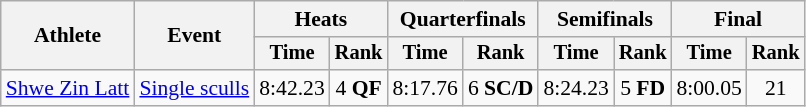<table class="wikitable" style="font-size:90%">
<tr>
<th rowspan="2">Athlete</th>
<th rowspan="2">Event</th>
<th colspan="2">Heats</th>
<th colspan="2">Quarterfinals</th>
<th colspan="2">Semifinals</th>
<th colspan="2">Final</th>
</tr>
<tr style="font-size:95%">
<th>Time</th>
<th>Rank</th>
<th>Time</th>
<th>Rank</th>
<th>Time</th>
<th>Rank</th>
<th>Time</th>
<th>Rank</th>
</tr>
<tr align=center>
<td align=left><a href='#'>Shwe Zin Latt</a></td>
<td align=left><a href='#'>Single sculls</a></td>
<td>8:42.23</td>
<td>4 <strong>QF</strong></td>
<td>8:17.76</td>
<td>6 <strong>SC/D</strong></td>
<td>8:24.23</td>
<td>5 <strong>FD</strong></td>
<td>8:00.05</td>
<td>21</td>
</tr>
</table>
